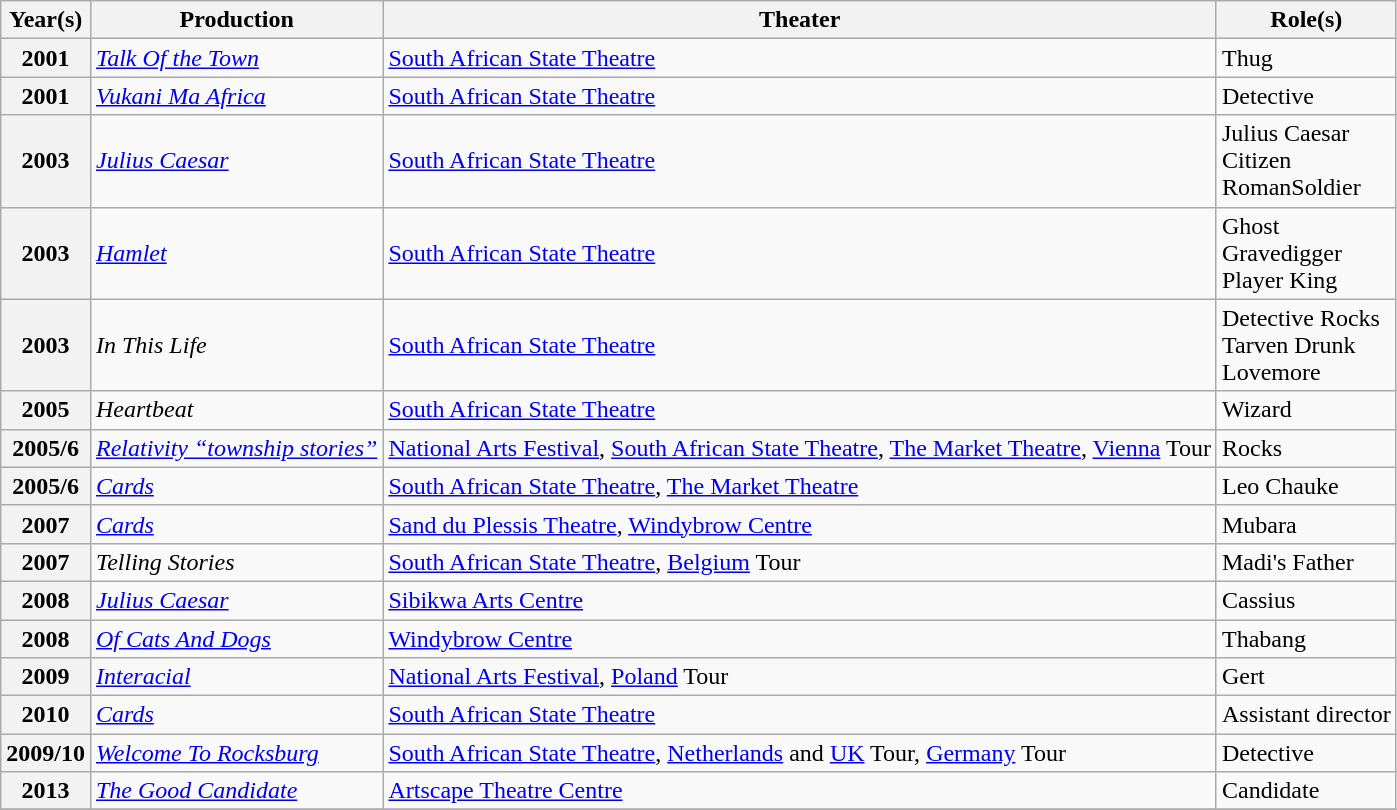<table class="wikitable plainrowheaders sortable">
<tr>
<th scope="col">Year(s)</th>
<th scope="col">Production</th>
<th scope="col">Theater</th>
<th scope="col">Role(s)</th>
</tr>
<tr>
<th scope=row>2001</th>
<td><em><a href='#'>Talk Of the Town</a></em></td>
<td><a href='#'>South African State Theatre</a></td>
<td>Thug</td>
</tr>
<tr>
<th scope=row>2001</th>
<td><em><a href='#'>Vukani Ma Africa</a></em></td>
<td><a href='#'>South African State Theatre</a></td>
<td>Detective</td>
</tr>
<tr>
<th scope=row>2003</th>
<td><em><a href='#'>Julius Caesar</a></em></td>
<td><a href='#'>South African State Theatre</a></td>
<td>Julius Caesar<br>Citizen<br>RomanSoldier</td>
</tr>
<tr>
<th scope=row>2003</th>
<td><em><a href='#'>Hamlet</a></em></td>
<td><a href='#'>South African State Theatre</a></td>
<td>Ghost<br>Gravedigger<br>Player King</td>
</tr>
<tr>
<th scope=row>2003</th>
<td><em>In This Life</em></td>
<td><a href='#'>South African State Theatre</a></td>
<td>Detective Rocks<br>Tarven Drunk<br>Lovemore</td>
</tr>
<tr>
<th scope=row>2005</th>
<td><em>Heartbeat</em></td>
<td><a href='#'>South African State Theatre</a></td>
<td>Wizard</td>
</tr>
<tr>
<th scope=row>2005/6</th>
<td><em><a href='#'>Relativity “township stories”</a></em></td>
<td><a href='#'>National Arts Festival</a>, <a href='#'>South African State Theatre</a>, <a href='#'>The Market Theatre</a>, <a href='#'>Vienna</a> Tour</td>
<td>Rocks</td>
</tr>
<tr>
<th scope=row>2005/6</th>
<td><em><a href='#'>Cards</a></em></td>
<td><a href='#'>South African State Theatre</a>, <a href='#'>The Market Theatre</a></td>
<td>Leo Chauke</td>
</tr>
<tr>
<th scope=row>2007</th>
<td><em><a href='#'>Cards</a></em></td>
<td><a href='#'>Sand du Plessis Theatre</a>, <a href='#'>Windybrow Centre</a></td>
<td>Mubara</td>
</tr>
<tr>
<th scope=row>2007</th>
<td><em>Telling Stories</em></td>
<td><a href='#'>South African State Theatre</a>, <a href='#'>Belgium</a> Tour</td>
<td>Madi's Father</td>
</tr>
<tr>
<th scope=row>2008</th>
<td><em><a href='#'>Julius Caesar</a></em></td>
<td><a href='#'>Sibikwa Arts Centre</a></td>
<td>Cassius</td>
</tr>
<tr>
<th scope=row>2008</th>
<td><em><a href='#'>Of Cats And Dogs</a></em></td>
<td><a href='#'>Windybrow Centre</a></td>
<td>Thabang</td>
</tr>
<tr>
<th scope=row>2009</th>
<td><em><a href='#'>Interacial</a></em></td>
<td><a href='#'>National Arts Festival</a>, <a href='#'>Poland</a> Tour</td>
<td>Gert</td>
</tr>
<tr>
<th scope=row>2010</th>
<td><em><a href='#'>Cards</a></em></td>
<td><a href='#'>South African State Theatre</a></td>
<td>Assistant director</td>
</tr>
<tr>
<th scope=row>2009/10</th>
<td><em><a href='#'>Welcome To Rocksburg</a></em></td>
<td><a href='#'>South African State Theatre</a>, <a href='#'>Netherlands</a> and <a href='#'>UK</a> Tour, <a href='#'>Germany</a> Tour</td>
<td>Detective</td>
</tr>
<tr>
<th scope=row>2013</th>
<td><em><a href='#'>The Good Candidate</a></em></td>
<td><a href='#'>Artscape Theatre Centre</a></td>
<td>Candidate</td>
</tr>
<tr>
</tr>
</table>
